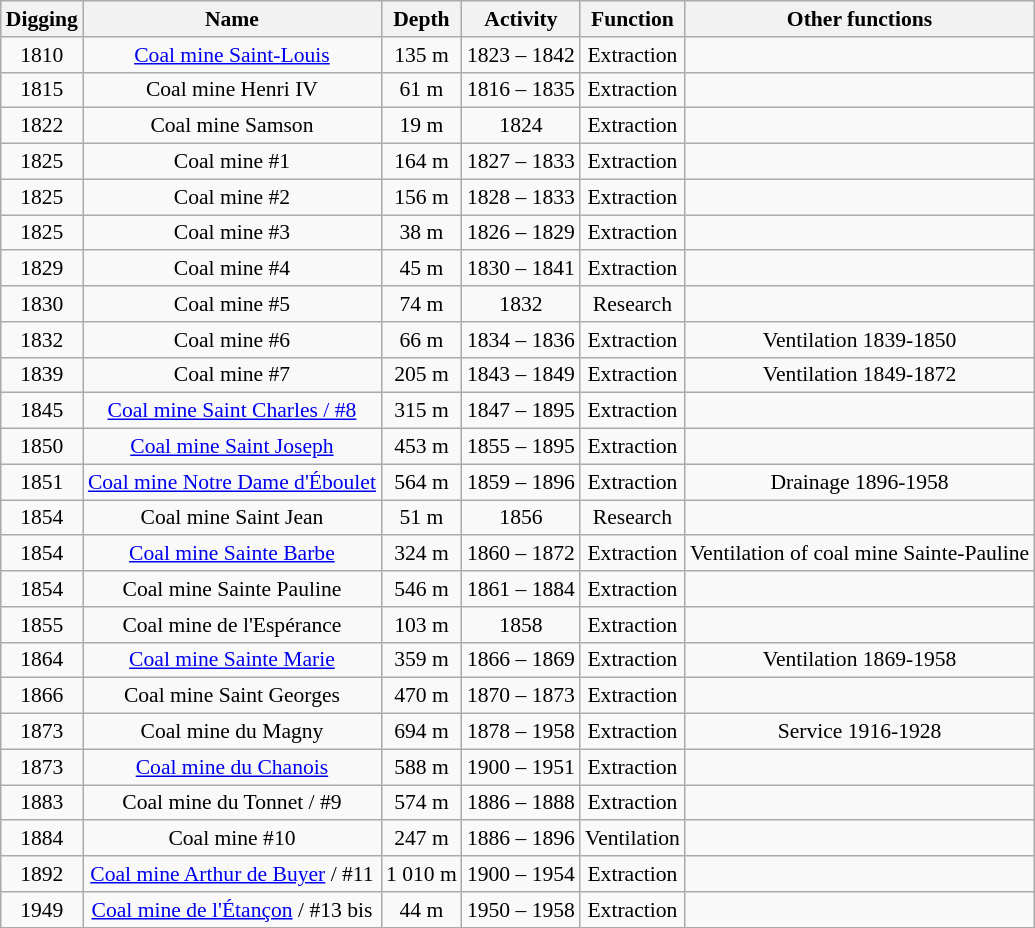<table class="wikitable alternance" style="font-size:90%; text-align:center;">
<tr>
<th>Digging</th>
<th>Name</th>
<th>Depth</th>
<th>Activity</th>
<th>Function</th>
<th>Other functions</th>
</tr>
<tr>
<td>1810</td>
<td><a href='#'>Coal mine Saint-Louis</a></td>
<td>135 m</td>
<td>1823 – 1842</td>
<td>Extraction</td>
<td></td>
</tr>
<tr>
<td>1815</td>
<td>Coal mine Henri IV</td>
<td>61 m</td>
<td>1816 – 1835</td>
<td>Extraction</td>
<td></td>
</tr>
<tr>
<td>1822</td>
<td>Coal mine Samson</td>
<td>19 m</td>
<td>1824</td>
<td>Extraction</td>
<td></td>
</tr>
<tr>
<td>1825</td>
<td>Coal mine #1</td>
<td>164 m</td>
<td>1827 – 1833</td>
<td>Extraction</td>
<td></td>
</tr>
<tr>
<td>1825</td>
<td>Coal mine #2</td>
<td>156 m</td>
<td>1828 – 1833</td>
<td>Extraction</td>
<td></td>
</tr>
<tr>
<td>1825</td>
<td>Coal mine #3</td>
<td>38 m</td>
<td>1826 – 1829</td>
<td>Extraction</td>
<td></td>
</tr>
<tr>
<td>1829</td>
<td>Coal mine #4</td>
<td>45 m</td>
<td>1830 – 1841</td>
<td>Extraction</td>
<td></td>
</tr>
<tr>
<td>1830</td>
<td>Coal mine #5</td>
<td>74 m</td>
<td>1832</td>
<td>Research</td>
<td></td>
</tr>
<tr>
<td>1832</td>
<td>Coal mine #6</td>
<td>66 m</td>
<td>1834 – 1836</td>
<td>Extraction</td>
<td>Ventilation 1839-1850</td>
</tr>
<tr>
<td>1839</td>
<td>Coal mine #7</td>
<td>205 m</td>
<td>1843 – 1849</td>
<td>Extraction</td>
<td>Ventilation 1849-1872</td>
</tr>
<tr>
<td>1845</td>
<td><a href='#'>Coal mine Saint Charles / #8</a></td>
<td>315 m</td>
<td>1847 – 1895</td>
<td>Extraction</td>
<td></td>
</tr>
<tr>
<td>1850</td>
<td><a href='#'>Coal mine Saint Joseph</a></td>
<td>453 m</td>
<td>1855 – 1895</td>
<td>Extraction</td>
<td></td>
</tr>
<tr>
<td>1851</td>
<td><a href='#'>Coal mine Notre Dame d'Éboulet</a></td>
<td>564 m</td>
<td>1859 – 1896</td>
<td>Extraction</td>
<td>Drainage 1896-1958</td>
</tr>
<tr>
<td>1854</td>
<td>Coal mine Saint Jean</td>
<td>51 m</td>
<td>1856</td>
<td>Research</td>
<td></td>
</tr>
<tr>
<td>1854</td>
<td><a href='#'>Coal mine Sainte Barbe</a></td>
<td>324 m</td>
<td>1860 – 1872</td>
<td>Extraction</td>
<td>Ventilation of coal mine Sainte-Pauline</td>
</tr>
<tr>
<td>1854</td>
<td>Coal mine Sainte Pauline</td>
<td>546 m</td>
<td>1861 – 1884</td>
<td>Extraction</td>
<td></td>
</tr>
<tr>
<td>1855</td>
<td>Coal mine de l'Espérance</td>
<td>103 m</td>
<td>1858</td>
<td>Extraction</td>
<td></td>
</tr>
<tr>
<td>1864</td>
<td><a href='#'>Coal mine Sainte Marie</a></td>
<td>359 m</td>
<td>1866 – 1869</td>
<td>Extraction</td>
<td>Ventilation 1869-1958</td>
</tr>
<tr>
<td>1866</td>
<td>Coal mine Saint Georges</td>
<td>470 m</td>
<td>1870 – 1873</td>
<td>Extraction</td>
<td></td>
</tr>
<tr>
<td>1873</td>
<td>Coal mine du Magny</td>
<td>694 m</td>
<td>1878 – 1958</td>
<td>Extraction</td>
<td>Service 1916-1928</td>
</tr>
<tr>
<td>1873</td>
<td><a href='#'>Coal mine du Chanois</a></td>
<td>588 m</td>
<td>1900 – 1951</td>
<td>Extraction</td>
<td></td>
</tr>
<tr>
<td>1883</td>
<td>Coal mine du Tonnet / #9</td>
<td>574 m</td>
<td>1886 – 1888</td>
<td>Extraction</td>
<td></td>
</tr>
<tr>
<td>1884</td>
<td>Coal mine #10</td>
<td>247 m</td>
<td>1886 – 1896</td>
<td>Ventilation</td>
<td></td>
</tr>
<tr>
<td>1892</td>
<td><a href='#'>Coal mine Arthur de Buyer</a> / #11</td>
<td>1 010 m</td>
<td>1900 – 1954</td>
<td>Extraction</td>
<td></td>
</tr>
<tr>
<td>1949</td>
<td><a href='#'>Coal mine de l'Étançon</a> / #13 bis</td>
<td>44 m</td>
<td>1950 – 1958</td>
<td>Extraction</td>
<td></td>
</tr>
</table>
